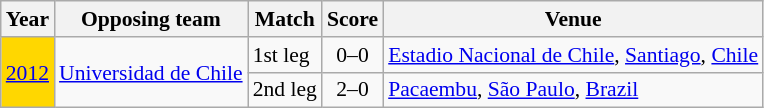<table class="wikitable" style="font-size: 90%; text-align:left">
<tr>
<th>Year</th>
<th>Opposing team</th>
<th>Match</th>
<th>Score</th>
<th>Venue</th>
</tr>
<tr>
<td bgcolor=gold rowspan=2><a href='#'>2012</a></td>
<td rowspan=2 align=center> <a href='#'>Universidad de Chile</a></td>
<td>1st leg</td>
<td align=center>0–0</td>
<td><a href='#'>Estadio Nacional de Chile</a>, <a href='#'>Santiago</a>, <a href='#'>Chile</a></td>
</tr>
<tr>
<td>2nd leg</td>
<td align=center>2–0</td>
<td><a href='#'>Pacaembu</a>, <a href='#'>São Paulo</a>, <a href='#'>Brazil</a></td>
</tr>
</table>
